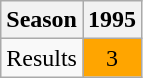<table class="wikitable" style="text-align:Center">
<tr>
<th>Season</th>
<th>1995</th>
</tr>
<tr>
<td>Results</td>
<td bgcolor=FFA500>3</td>
</tr>
</table>
